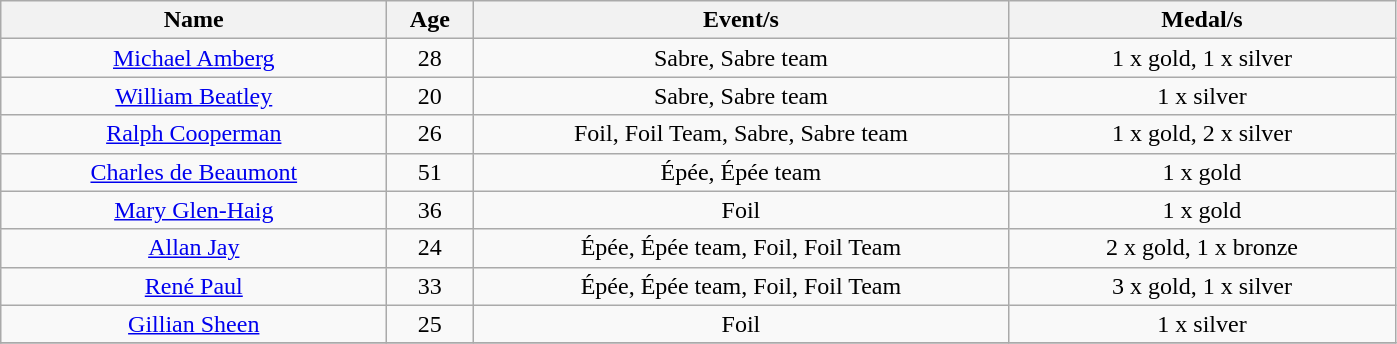<table class="wikitable" style="text-align: center">
<tr>
<th width=250>Name</th>
<th width=50>Age</th>
<th width=350>Event/s</th>
<th width=250>Medal/s</th>
</tr>
<tr>
<td><a href='#'>Michael Amberg</a></td>
<td>28</td>
<td>Sabre, Sabre team</td>
<td>1 x gold, 1 x silver</td>
</tr>
<tr>
<td><a href='#'>William Beatley</a></td>
<td>20</td>
<td>Sabre, Sabre team</td>
<td>1 x silver</td>
</tr>
<tr>
<td><a href='#'>Ralph Cooperman</a></td>
<td>26</td>
<td>Foil, Foil Team, Sabre, Sabre team</td>
<td>1 x gold, 2 x silver</td>
</tr>
<tr>
<td><a href='#'>Charles de Beaumont</a></td>
<td>51</td>
<td>Épée, Épée team</td>
<td>1 x gold</td>
</tr>
<tr>
<td><a href='#'>Mary Glen-Haig</a></td>
<td>36</td>
<td>Foil</td>
<td>1 x gold</td>
</tr>
<tr>
<td><a href='#'>Allan Jay</a></td>
<td>24</td>
<td>Épée, Épée team, Foil, Foil Team</td>
<td>2 x gold, 1 x bronze</td>
</tr>
<tr>
<td><a href='#'>René Paul</a></td>
<td>33</td>
<td>Épée, Épée team, Foil, Foil Team</td>
<td>3 x gold, 1 x silver</td>
</tr>
<tr>
<td><a href='#'>Gillian Sheen</a></td>
<td>25</td>
<td>Foil</td>
<td>1 x silver</td>
</tr>
<tr>
</tr>
</table>
